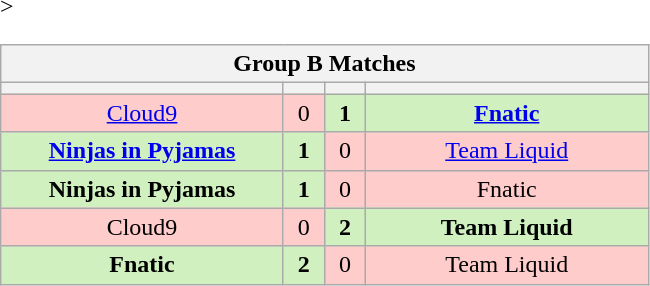<table class="wikitable" style="text-align: center;">
<tr>
<th colspan=4>Group B Matches</th>
</tr>
<tr <noinclude>>
<th width="181px"></th>
<th width="20px"></th>
<th width="20px"></th>
<th width="181px"></noinclude></th>
</tr>
<tr>
<td style="background: #FFCCCC;"> <a href='#'>Cloud9</a></td>
<td style="background: #FFCCCC;">0</td>
<td style="background: #D0F0C0;"><strong>1</strong></td>
<td style="background: #D0F0C0;"> <strong><a href='#'>Fnatic</a></strong></td>
</tr>
<tr>
<td style="background: #D0F0C0;"> <strong><a href='#'>Ninjas in Pyjamas</a></strong></td>
<td style="background: #D0F0C0;"><strong>1</strong></td>
<td style="background: #FFCCCC;">0</td>
<td style="background: #FFCCCC;"> <a href='#'>Team Liquid</a></td>
</tr>
<tr>
<td style="background: #D0F0C0;"> <strong>Ninjas in Pyjamas</strong></td>
<td style="background: #D0F0C0;"><strong>1</strong></td>
<td style="background: #FFCCCC;">0</td>
<td style="background: #FFCCCC;"> Fnatic</td>
</tr>
<tr>
<td style="background: #FFCCCC;"> Cloud9</td>
<td style="background: #FFCCCC;">0</td>
<td style="background: #D0F0C0;"><strong>2</strong></td>
<td style="background: #D0F0C0;"> <strong>Team Liquid</strong></td>
</tr>
<tr>
<td style="background: #D0F0C0;"> <strong>Fnatic</strong></td>
<td style="background: #D0F0C0;"><strong>2</strong></td>
<td style="background: #FFCCCC;">0</td>
<td style="background: #FFCCCC;"> Team Liquid</td>
</tr>
</table>
